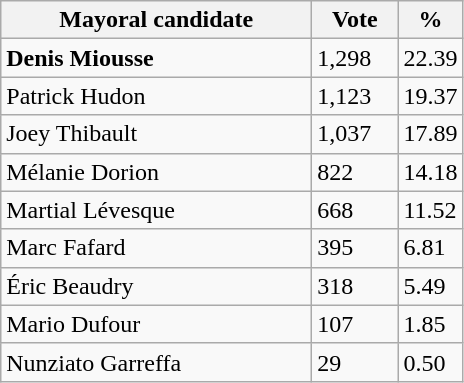<table class="wikitable">
<tr>
<th bgcolor="#DDDDFF" width="200px">Mayoral candidate</th>
<th bgcolor="#DDDDFF" width="50px">Vote</th>
<th bgcolor="#DDDDFF" width="30px">%</th>
</tr>
<tr>
<td><strong>Denis Miousse</strong></td>
<td>1,298</td>
<td>22.39</td>
</tr>
<tr>
<td>Patrick Hudon</td>
<td>1,123</td>
<td>19.37</td>
</tr>
<tr>
<td>Joey Thibault</td>
<td>1,037</td>
<td>17.89</td>
</tr>
<tr>
<td>Mélanie Dorion</td>
<td>822</td>
<td>14.18</td>
</tr>
<tr>
<td>Martial Lévesque</td>
<td>668</td>
<td>11.52</td>
</tr>
<tr>
<td>Marc Fafard</td>
<td>395</td>
<td>6.81</td>
</tr>
<tr>
<td>Éric Beaudry</td>
<td>318</td>
<td>5.49</td>
</tr>
<tr>
<td>Mario Dufour</td>
<td>107</td>
<td>1.85</td>
</tr>
<tr>
<td>Nunziato Garreffa</td>
<td>29</td>
<td>0.50</td>
</tr>
</table>
